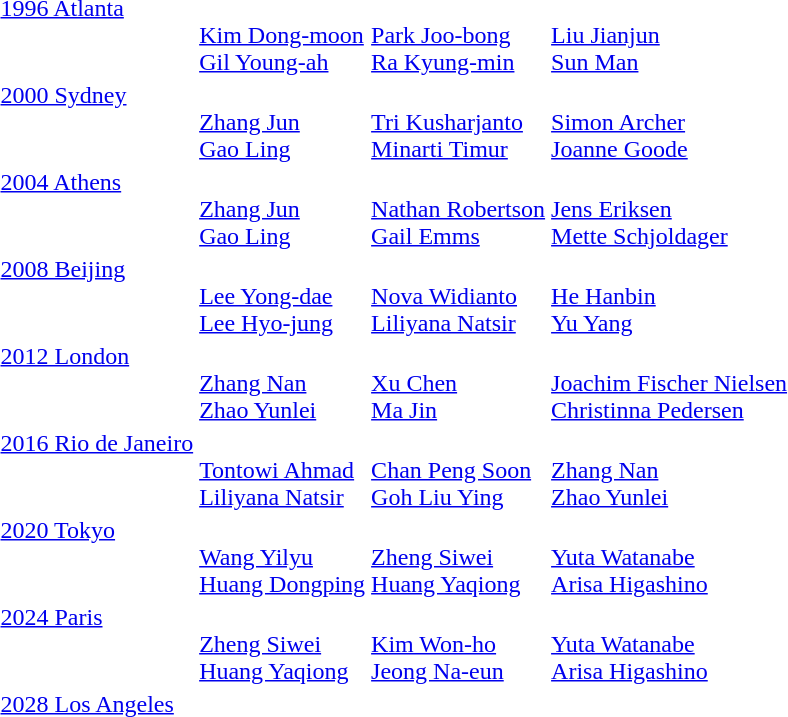<table>
<tr valign="top">
<td><a href='#'>1996 Atlanta</a><br></td>
<td><br><a href='#'>Kim Dong-moon</a><br><a href='#'>Gil Young-ah</a></td>
<td><br><a href='#'>Park Joo-bong</a><br><a href='#'>Ra Kyung-min</a></td>
<td><br><a href='#'>Liu Jianjun</a><br><a href='#'>Sun Man</a></td>
</tr>
<tr valign="top">
<td><a href='#'>2000 Sydney</a><br></td>
<td><br><a href='#'>Zhang Jun</a><br><a href='#'>Gao Ling</a></td>
<td><br><a href='#'>Tri Kusharjanto</a><br><a href='#'>Minarti Timur</a></td>
<td><br><a href='#'>Simon Archer</a><br><a href='#'>Joanne Goode</a></td>
</tr>
<tr valign="top">
<td><a href='#'>2004 Athens</a><br></td>
<td><br><a href='#'>Zhang Jun</a><br><a href='#'>Gao Ling</a></td>
<td><br><a href='#'>Nathan Robertson</a><br><a href='#'>Gail Emms</a></td>
<td><br><a href='#'>Jens Eriksen</a><br><a href='#'>Mette Schjoldager</a></td>
</tr>
<tr valign="top">
<td><a href='#'>2008 Beijing</a><br></td>
<td><br><a href='#'>Lee Yong-dae</a><br><a href='#'>Lee Hyo-jung</a></td>
<td><br><a href='#'>Nova Widianto</a><br><a href='#'>Liliyana Natsir</a></td>
<td><br><a href='#'>He Hanbin</a><br><a href='#'>Yu Yang</a></td>
</tr>
<tr valign="top">
<td><a href='#'>2012 London</a><br></td>
<td><br><a href='#'>Zhang Nan</a><br><a href='#'>Zhao Yunlei</a></td>
<td><br><a href='#'>Xu Chen</a><br><a href='#'>Ma Jin</a></td>
<td><br><a href='#'>Joachim Fischer Nielsen</a><br><a href='#'>Christinna Pedersen</a></td>
</tr>
<tr valign="top">
<td><a href='#'>2016 Rio de Janeiro</a><br></td>
<td><br><a href='#'>Tontowi Ahmad</a><br><a href='#'>Liliyana Natsir</a></td>
<td><br><a href='#'>Chan Peng Soon</a><br><a href='#'>Goh Liu Ying</a></td>
<td><br><a href='#'>Zhang Nan</a><br><a href='#'>Zhao Yunlei</a></td>
</tr>
<tr valign="top">
<td><a href='#'>2020 Tokyo</a><br></td>
<td><br><a href='#'>Wang Yilyu</a><br><a href='#'>Huang Dongping</a></td>
<td><br><a href='#'>Zheng Siwei</a><br><a href='#'>Huang Yaqiong</a></td>
<td><br><a href='#'>Yuta Watanabe</a><br><a href='#'>Arisa Higashino</a></td>
</tr>
<tr valign="top">
<td><a href='#'>2024 Paris</a><br></td>
<td><br><a href='#'>Zheng Siwei</a><br><a href='#'>Huang Yaqiong</a></td>
<td><br><a href='#'>Kim Won-ho</a><br><a href='#'>Jeong Na-eun</a></td>
<td><br><a href='#'>Yuta Watanabe</a><br><a href='#'>Arisa Higashino</a></td>
</tr>
<tr>
<td><a href='#'>2028 Los Angeles</a><br></td>
<td></td>
<td></td>
<td></td>
</tr>
<tr>
</tr>
</table>
